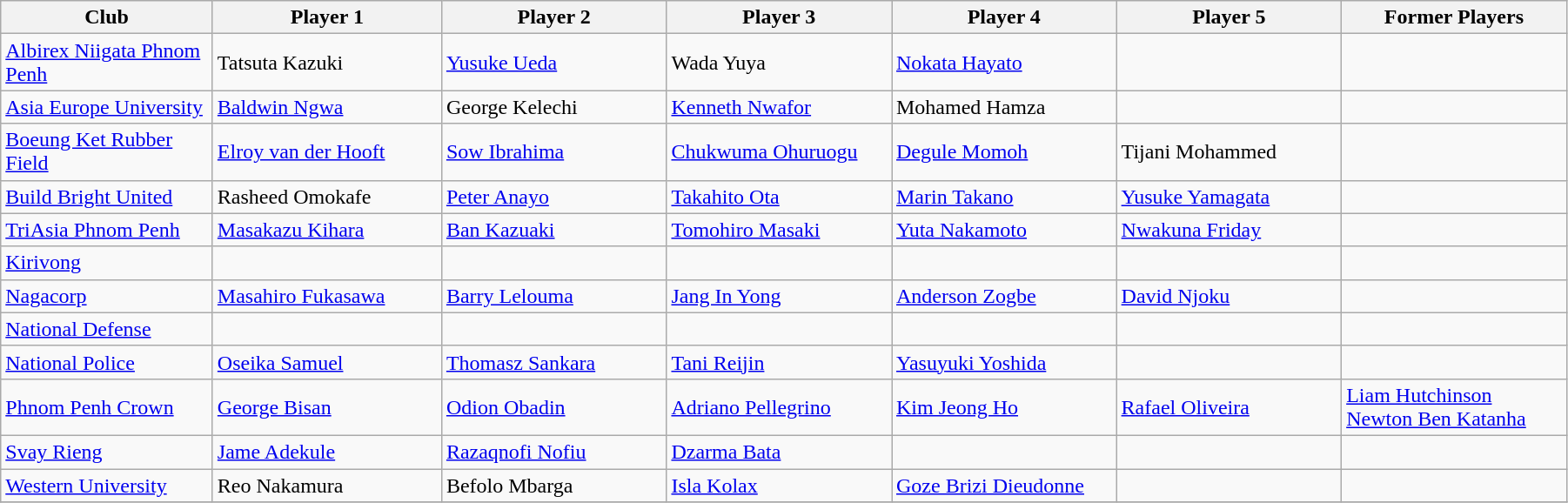<table class="wikitable" border="1">
<tr>
<th width="155">Club</th>
<th width="168">Player 1</th>
<th width="165">Player 2</th>
<th width="165">Player 3</th>
<th width="165">Player 4</th>
<th width="165">Player 5</th>
<th width="165">Former Players</th>
</tr>
<tr>
<td><a href='#'>Albirex Niigata Phnom Penh</a></td>
<td> Tatsuta Kazuki</td>
<td> <a href='#'>Yusuke Ueda</a></td>
<td> Wada Yuya</td>
<td> <a href='#'>Nokata Hayato</a></td>
<td></td>
<td></td>
</tr>
<tr>
<td><a href='#'>Asia Europe University</a></td>
<td> <a href='#'>Baldwin Ngwa</a></td>
<td> George Kelechi</td>
<td> <a href='#'>Kenneth Nwafor</a></td>
<td> Mohamed Hamza</td>
<td></td>
<td></td>
</tr>
<tr>
<td><a href='#'>Boeung Ket Rubber Field</a></td>
<td> <a href='#'>Elroy van der Hooft</a></td>
<td> <a href='#'>Sow Ibrahima</a></td>
<td> <a href='#'>Chukwuma Ohuruogu</a></td>
<td> <a href='#'>Degule Momoh</a></td>
<td> Tijani Mohammed</td>
<td></td>
</tr>
<tr>
<td><a href='#'>Build Bright United</a></td>
<td> Rasheed Omokafe</td>
<td> <a href='#'>Peter Anayo</a></td>
<td> <a href='#'>Takahito Ota</a></td>
<td><a href='#'>Marin Takano</a></td>
<td><a href='#'>Yusuke Yamagata</a></td>
<td></td>
</tr>
<tr>
<td><a href='#'>TriAsia Phnom Penh</a></td>
<td><a href='#'>Masakazu Kihara</a></td>
<td> <a href='#'>Ban Kazuaki</a></td>
<td><a href='#'>Tomohiro Masaki</a></td>
<td><a href='#'>Yuta Nakamoto</a></td>
<td> <a href='#'>Nwakuna Friday</a></td>
<td></td>
</tr>
<tr>
<td><a href='#'>Kirivong</a></td>
<td></td>
<td></td>
<td></td>
<td></td>
<td></td>
<td></td>
</tr>
<tr>
<td><a href='#'>Nagacorp</a></td>
<td><a href='#'>Masahiro Fukasawa</a></td>
<td> <a href='#'>Barry Lelouma</a></td>
<td> <a href='#'>Jang In Yong</a></td>
<td> <a href='#'>Anderson Zogbe</a></td>
<td><a href='#'>David Njoku</a></td>
<td></td>
</tr>
<tr>
<td><a href='#'>National Defense</a></td>
<td></td>
<td></td>
<td></td>
<td></td>
<td></td>
<td></td>
</tr>
<tr>
<td><a href='#'>National Police</a></td>
<td> <a href='#'>Oseika Samuel</a></td>
<td> <a href='#'>Thomasz Sankara</a></td>
<td><a href='#'>Tani Reijin</a></td>
<td><a href='#'>Yasuyuki Yoshida</a></td>
<td></td>
<td></td>
</tr>
<tr>
<td><a href='#'>Phnom Penh Crown</a></td>
<td> <a href='#'>George Bisan</a></td>
<td> <a href='#'>Odion Obadin</a></td>
<td> <a href='#'>Adriano Pellegrino</a></td>
<td> <a href='#'>Kim Jeong Ho</a></td>
<td> <a href='#'>Rafael Oliveira</a></td>
<td> <a href='#'>Liam Hutchinson</a><br> <a href='#'>Newton Ben Katanha</a></td>
</tr>
<tr>
<td><a href='#'>Svay Rieng</a></td>
<td> <a href='#'>Jame Adekule</a></td>
<td> <a href='#'>Razaqnofi Nofiu</a></td>
<td> <a href='#'>Dzarma Bata</a></td>
<td></td>
<td></td>
<td></td>
</tr>
<tr>
<td><a href='#'>Western University</a></td>
<td> Reo Nakamura</td>
<td>Befolo Mbarga</td>
<td> <a href='#'>Isla Kolax</a></td>
<td> <a href='#'>Goze Brizi Dieudonne</a></td>
<td></td>
<td></td>
</tr>
<tr>
</tr>
</table>
